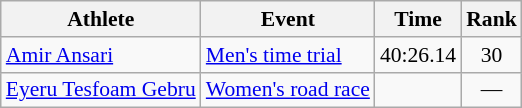<table class=wikitable style=font-size:90%;text-align:center>
<tr>
<th>Athlete</th>
<th>Event</th>
<th>Time</th>
<th>Rank</th>
</tr>
<tr align=center>
<td align=left><a href='#'>Amir Ansari</a></td>
<td align=left><a href='#'>Men's time trial</a></td>
<td>40:26.14</td>
<td>30</td>
</tr>
<tr align=center>
<td align=left><a href='#'>Eyeru Tesfoam Gebru</a></td>
<td align=left><a href='#'>Women's road race</a></td>
<td></td>
<td>—</td>
</tr>
</table>
